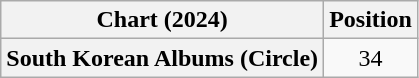<table class="wikitable sortable plainrowheaders" style="text-align:center">
<tr>
<th scope="col">Chart (2024)</th>
<th scope="col">Position</th>
</tr>
<tr>
<th scope="row">South Korean Albums (Circle)</th>
<td>34</td>
</tr>
</table>
